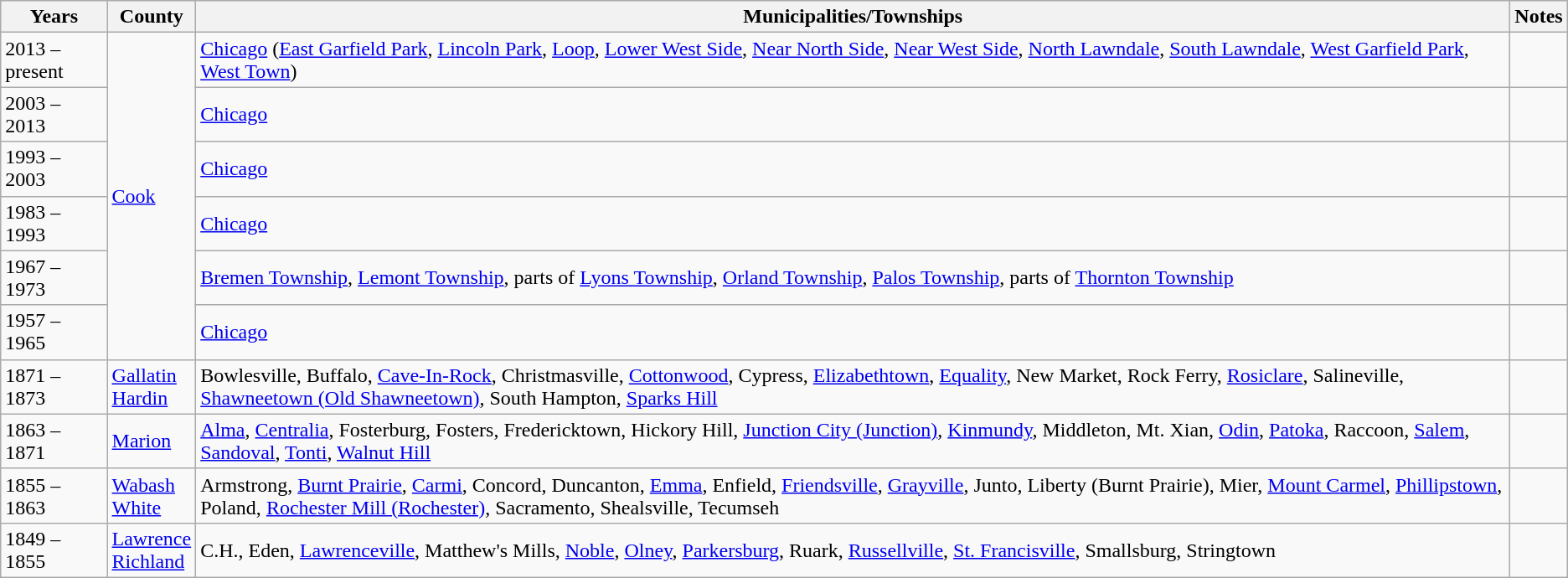<table class=wikitable>
<tr valign=bottom>
<th>Years</th>
<th>County</th>
<th>Municipalities/Townships</th>
<th>Notes</th>
</tr>
<tr>
<td>2013 – present</td>
<td rowspan=6><a href='#'>Cook</a></td>
<td><a href='#'>Chicago</a> (<a href='#'>East Garfield Park</a>, <a href='#'>Lincoln Park</a>, <a href='#'>Loop</a>, <a href='#'>Lower West Side</a>, <a href='#'>Near North Side</a>, <a href='#'>Near West Side</a>, <a href='#'>North Lawndale</a>, <a href='#'>South Lawndale</a>, <a href='#'>West Garfield Park</a>, <a href='#'>West Town</a>)</td>
<td></td>
</tr>
<tr>
<td>2003 – 2013</td>
<td><a href='#'>Chicago</a></td>
<td></td>
</tr>
<tr>
<td>1993 – 2003</td>
<td><a href='#'>Chicago</a></td>
<td></td>
</tr>
<tr>
<td>1983 – 1993</td>
<td><a href='#'>Chicago</a></td>
<td></td>
</tr>
<tr>
<td>1967 – 1973</td>
<td><a href='#'>Bremen Township</a>, <a href='#'>Lemont Township</a>, parts of <a href='#'>Lyons Township</a>, <a href='#'>Orland Township</a>, <a href='#'>Palos Township</a>, parts of <a href='#'>Thornton Township</a></td>
<td></td>
</tr>
<tr>
<td>1957 – 1965</td>
<td><a href='#'>Chicago</a></td>
<td></td>
</tr>
<tr>
<td>1871 – 1873</td>
<td><a href='#'>Gallatin</a><br><a href='#'>Hardin</a></td>
<td>Bowlesville, Buffalo, <a href='#'>Cave-In-Rock</a>, Christmasville, <a href='#'>Cottonwood</a>, Cypress, <a href='#'>Elizabethtown</a>, <a href='#'>Equality</a>, New Market, Rock Ferry, <a href='#'>Rosiclare</a>, Salineville, <a href='#'>Shawneetown (Old Shawneetown)</a>, South Hampton, <a href='#'>Sparks Hill</a></td>
<td></td>
</tr>
<tr>
<td>1863 – 1871</td>
<td><a href='#'>Marion</a></td>
<td><a href='#'>Alma</a>, <a href='#'>Centralia</a>, Fosterburg, Fosters, Fredericktown, Hickory Hill, <a href='#'>Junction City (Junction)</a>, <a href='#'>Kinmundy</a>, Middleton, Mt. Xian, <a href='#'>Odin</a>, <a href='#'>Patoka</a>, Raccoon, <a href='#'>Salem</a>, <a href='#'>Sandoval</a>, <a href='#'>Tonti</a>, <a href='#'>Walnut Hill</a></td>
<td></td>
</tr>
<tr>
<td>1855 – 1863</td>
<td><a href='#'>Wabash</a><br><a href='#'>White</a></td>
<td>Armstrong, <a href='#'>Burnt Prairie</a>, <a href='#'>Carmi</a>, Concord, Duncanton, <a href='#'>Emma</a>, Enfield, <a href='#'>Friendsville</a>, <a href='#'>Grayville</a>, Junto, Liberty (Burnt Prairie), Mier, <a href='#'>Mount Carmel</a>, <a href='#'>Phillipstown</a>, Poland, <a href='#'>Rochester Mill (Rochester)</a>, Sacramento, Shealsville, Tecumseh</td>
<td></td>
</tr>
<tr>
<td>1849 – 1855</td>
<td><a href='#'>Lawrence</a><br><a href='#'>Richland</a></td>
<td>C.H., Eden, <a href='#'>Lawrenceville</a>, Matthew's Mills, <a href='#'>Noble</a>, <a href='#'>Olney</a>, <a href='#'>Parkersburg</a>, Ruark, <a href='#'>Russellville</a>, <a href='#'>St. Francisville</a>, Smallsburg, Stringtown</td>
<td></td>
</tr>
</table>
